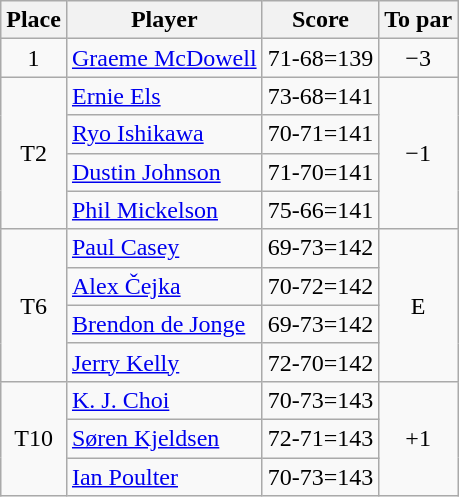<table class="wikitable">
<tr>
<th>Place</th>
<th>Player</th>
<th>Score</th>
<th>To par</th>
</tr>
<tr>
<td align=center>1</td>
<td> <a href='#'>Graeme McDowell</a></td>
<td align=center>71-68=139</td>
<td align=center>−3</td>
</tr>
<tr>
<td rowspan=4 align=center>T2</td>
<td> <a href='#'>Ernie Els</a></td>
<td align=center>73-68=141</td>
<td rowspan="4" align=center>−1</td>
</tr>
<tr>
<td> <a href='#'>Ryo Ishikawa</a></td>
<td align=center>70-71=141</td>
</tr>
<tr>
<td> <a href='#'>Dustin Johnson</a></td>
<td align=center>71-70=141</td>
</tr>
<tr>
<td> <a href='#'>Phil Mickelson</a></td>
<td align=center>75-66=141</td>
</tr>
<tr>
<td rowspan=4 align=center>T6</td>
<td> <a href='#'>Paul Casey</a></td>
<td align=center>69-73=142</td>
<td rowspan=4 align=center>E</td>
</tr>
<tr>
<td> <a href='#'>Alex Čejka</a></td>
<td align=center>70-72=142</td>
</tr>
<tr>
<td> <a href='#'>Brendon de Jonge</a></td>
<td align=center>69-73=142</td>
</tr>
<tr>
<td> <a href='#'>Jerry Kelly</a></td>
<td align=center>72-70=142</td>
</tr>
<tr>
<td rowspan=3 align=center>T10</td>
<td> <a href='#'>K. J. Choi</a></td>
<td align=center>70-73=143</td>
<td rowspan="3" align=center>+1</td>
</tr>
<tr>
<td> <a href='#'>Søren Kjeldsen</a></td>
<td align=center>72-71=143</td>
</tr>
<tr>
<td> <a href='#'>Ian Poulter</a></td>
<td align=center>70-73=143</td>
</tr>
</table>
